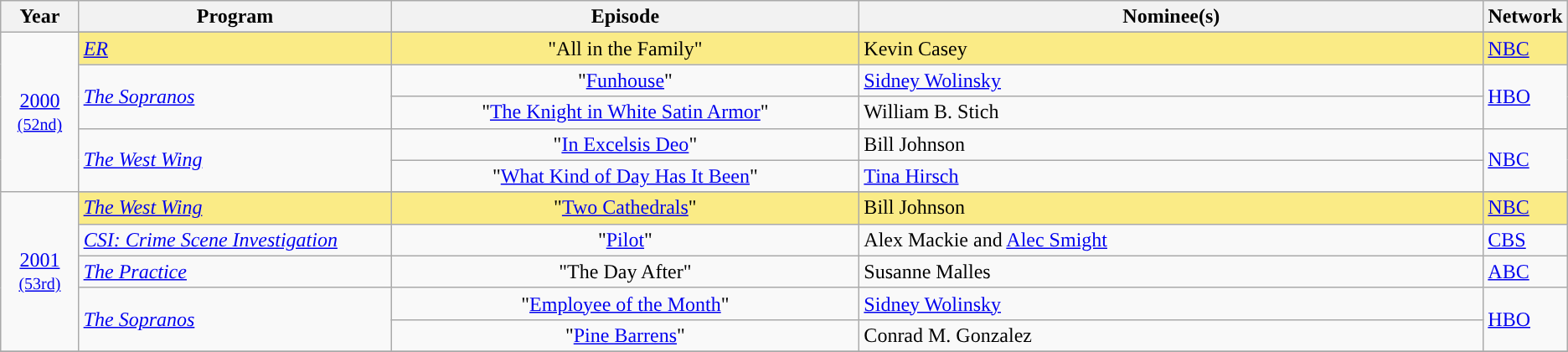<table class="wikitable">
<tr>
<th width="5%">Year</th>
<th width="20%">Program</th>
<th width="30%">Episode</th>
<th width="40%">Nominee(s)</th>
<th width="5%">Network</th>
</tr>
<tr>
<td rowspan=6 style="text-align:center;"><a href='#'>2000</a><br><small><a href='#'>(52nd)</a></small><br></td>
</tr>
<tr style="background:#FAEB86;">
<td><em><a href='#'>ER</a></em></td>
<td align=center>"All in the Family"</td>
<td>Kevin Casey</td>
<td><a href='#'>NBC</a></td>
</tr>
<tr>
<td rowspan=2><em><a href='#'>The Sopranos</a></em></td>
<td align=center>"<a href='#'>Funhouse</a>"</td>
<td><a href='#'>Sidney Wolinsky</a></td>
<td rowspan=2><a href='#'>HBO</a></td>
</tr>
<tr>
<td align=center>"<a href='#'>The Knight in White Satin Armor</a>"</td>
<td>William B. Stich</td>
</tr>
<tr>
<td rowspan=2><em><a href='#'>The West Wing</a></em></td>
<td align=center>"<a href='#'>In Excelsis Deo</a>"</td>
<td>Bill Johnson</td>
<td rowspan=2><a href='#'>NBC</a></td>
</tr>
<tr>
<td align=center>"<a href='#'>What Kind of Day Has It Been</a>"</td>
<td><a href='#'>Tina Hirsch</a></td>
</tr>
<tr>
<td rowspan=6 style="text-align:center;"><a href='#'>2001</a><br><small><a href='#'>(53rd)</a></small><br></td>
</tr>
<tr style="background:#FAEB86;">
<td><em><a href='#'>The West Wing</a></em></td>
<td align=center>"<a href='#'>Two Cathedrals</a>"</td>
<td>Bill Johnson</td>
<td><a href='#'>NBC</a></td>
</tr>
<tr>
<td><em><a href='#'>CSI: Crime Scene Investigation</a></em></td>
<td align=center>"<a href='#'>Pilot</a>"</td>
<td>Alex Mackie and <a href='#'>Alec Smight</a></td>
<td><a href='#'>CBS</a></td>
</tr>
<tr>
<td><em><a href='#'>The Practice</a></em></td>
<td align=center>"The Day After"</td>
<td>Susanne Malles</td>
<td><a href='#'>ABC</a></td>
</tr>
<tr>
<td rowspan=2><em><a href='#'>The Sopranos</a></em></td>
<td align=center>"<a href='#'>Employee of the Month</a>"</td>
<td><a href='#'>Sidney Wolinsky</a></td>
<td rowspan=2><a href='#'>HBO</a></td>
</tr>
<tr>
<td align=center>"<a href='#'>Pine Barrens</a>"</td>
<td>Conrad M. Gonzalez</td>
</tr>
<tr>
</tr>
</table>
